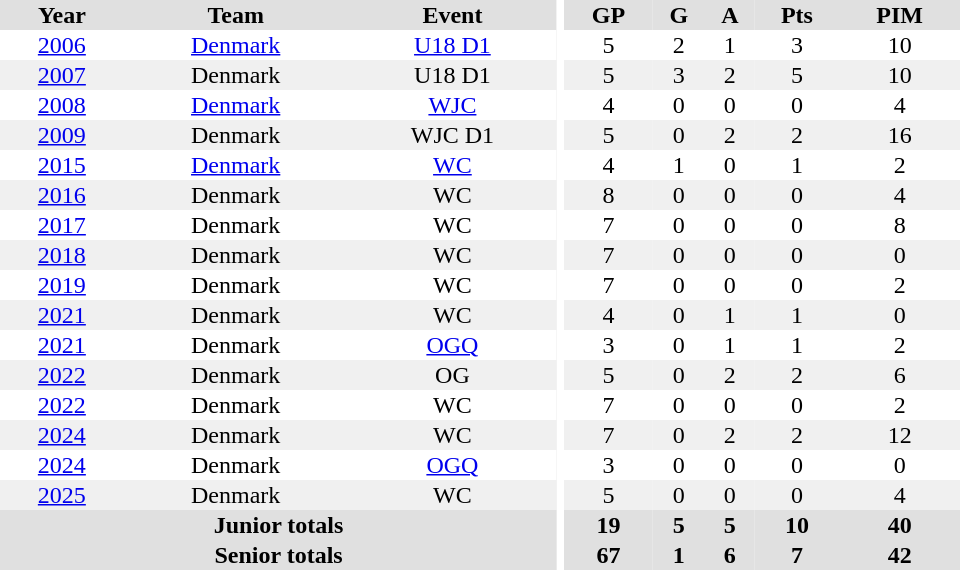<table border="0" cellpadding="1" cellspacing="0" ID="Table3" style="text-align:center; width:40em">
<tr ALIGN="center" bgcolor="#e0e0e0">
<th>Year</th>
<th>Team</th>
<th>Event</th>
<th rowspan="99" bgcolor="#ffffff"></th>
<th>GP</th>
<th>G</th>
<th>A</th>
<th>Pts</th>
<th>PIM</th>
</tr>
<tr>
<td><a href='#'>2006</a></td>
<td><a href='#'>Denmark</a></td>
<td><a href='#'>U18 D1</a></td>
<td>5</td>
<td>2</td>
<td>1</td>
<td>3</td>
<td>10</td>
</tr>
<tr bgcolor="#f0f0f0">
<td><a href='#'>2007</a></td>
<td>Denmark</td>
<td>U18 D1</td>
<td>5</td>
<td>3</td>
<td>2</td>
<td>5</td>
<td>10</td>
</tr>
<tr>
<td><a href='#'>2008</a></td>
<td><a href='#'>Denmark</a></td>
<td><a href='#'>WJC</a></td>
<td>4</td>
<td>0</td>
<td>0</td>
<td>0</td>
<td>4</td>
</tr>
<tr bgcolor="#f0f0f0">
<td><a href='#'>2009</a></td>
<td>Denmark</td>
<td>WJC D1</td>
<td>5</td>
<td>0</td>
<td>2</td>
<td>2</td>
<td>16</td>
</tr>
<tr>
<td><a href='#'>2015</a></td>
<td><a href='#'>Denmark</a></td>
<td><a href='#'>WC</a></td>
<td>4</td>
<td>1</td>
<td>0</td>
<td>1</td>
<td>2</td>
</tr>
<tr bgcolor="#f0f0f0">
<td><a href='#'>2016</a></td>
<td>Denmark</td>
<td>WC</td>
<td>8</td>
<td>0</td>
<td>0</td>
<td>0</td>
<td>4</td>
</tr>
<tr>
<td><a href='#'>2017</a></td>
<td>Denmark</td>
<td>WC</td>
<td>7</td>
<td>0</td>
<td>0</td>
<td>0</td>
<td>8</td>
</tr>
<tr bgcolor="#f0f0f0">
<td><a href='#'>2018</a></td>
<td>Denmark</td>
<td>WC</td>
<td>7</td>
<td>0</td>
<td>0</td>
<td>0</td>
<td>0</td>
</tr>
<tr>
<td><a href='#'>2019</a></td>
<td>Denmark</td>
<td>WC</td>
<td>7</td>
<td>0</td>
<td>0</td>
<td>0</td>
<td>2</td>
</tr>
<tr bgcolor="#f0f0f0">
<td><a href='#'>2021</a></td>
<td>Denmark</td>
<td>WC</td>
<td>4</td>
<td>0</td>
<td>1</td>
<td>1</td>
<td>0</td>
</tr>
<tr>
<td><a href='#'>2021</a></td>
<td>Denmark</td>
<td><a href='#'>OGQ</a></td>
<td>3</td>
<td>0</td>
<td>1</td>
<td>1</td>
<td>2</td>
</tr>
<tr bgcolor="#f0f0f0">
<td><a href='#'>2022</a></td>
<td>Denmark</td>
<td>OG</td>
<td>5</td>
<td>0</td>
<td>2</td>
<td>2</td>
<td>6</td>
</tr>
<tr>
<td><a href='#'>2022</a></td>
<td>Denmark</td>
<td>WC</td>
<td>7</td>
<td>0</td>
<td>0</td>
<td>0</td>
<td>2</td>
</tr>
<tr bgcolor="#f0f0f0">
<td><a href='#'>2024</a></td>
<td>Denmark</td>
<td>WC</td>
<td>7</td>
<td>0</td>
<td>2</td>
<td>2</td>
<td>12</td>
</tr>
<tr>
<td><a href='#'>2024</a></td>
<td>Denmark</td>
<td><a href='#'>OGQ</a></td>
<td>3</td>
<td>0</td>
<td>0</td>
<td>0</td>
<td>0</td>
</tr>
<tr bgcolor="#f0f0f0">
<td><a href='#'>2025</a></td>
<td>Denmark</td>
<td>WC</td>
<td>5</td>
<td>0</td>
<td>0</td>
<td>0</td>
<td>4</td>
</tr>
<tr bgcolor="#e0e0e0">
<th colspan="3">Junior totals</th>
<th>19</th>
<th>5</th>
<th>5</th>
<th>10</th>
<th>40</th>
</tr>
<tr bgcolor="#e0e0e0">
<th colspan="3">Senior totals</th>
<th>67</th>
<th>1</th>
<th>6</th>
<th>7</th>
<th>42</th>
</tr>
</table>
